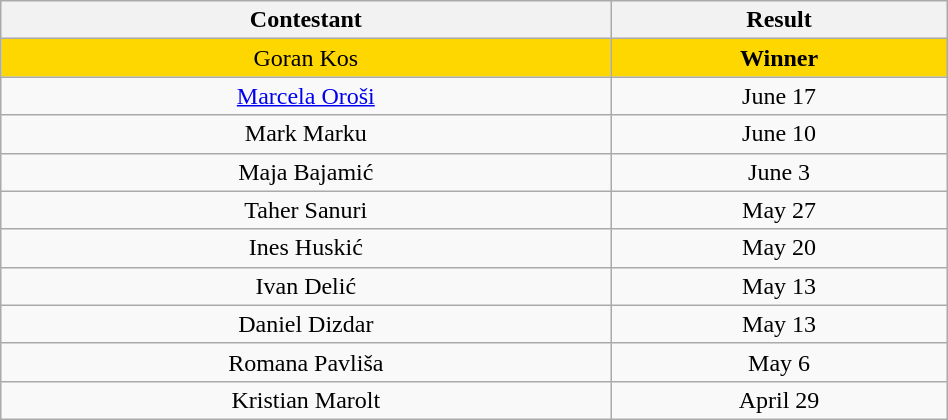<table class="wikitable sortable" style="text-align:center; width:50%">
<tr>
<th scope="col">Contestant</th>
<th scope="col">Result</th>
</tr>
<tr>
<td bgcolor="gold">Goran Kos</td>
<td bgcolor="gold"><strong>Winner</strong></td>
</tr>
<tr>
<td><a href='#'>Marcela Oroši</a></td>
<td>June 17</td>
</tr>
<tr>
<td>Mark Marku</td>
<td>June 10</td>
</tr>
<tr>
<td>Maja Bajamić</td>
<td>June 3</td>
</tr>
<tr>
<td>Taher Sanuri</td>
<td>May 27</td>
</tr>
<tr>
<td>Ines Huskić</td>
<td>May 20</td>
</tr>
<tr>
<td>Ivan Delić</td>
<td>May 13</td>
</tr>
<tr>
<td>Daniel Dizdar</td>
<td>May 13</td>
</tr>
<tr>
<td>Romana Pavliša</td>
<td>May 6</td>
</tr>
<tr>
<td>Kristian Marolt</td>
<td>April 29</td>
</tr>
</table>
